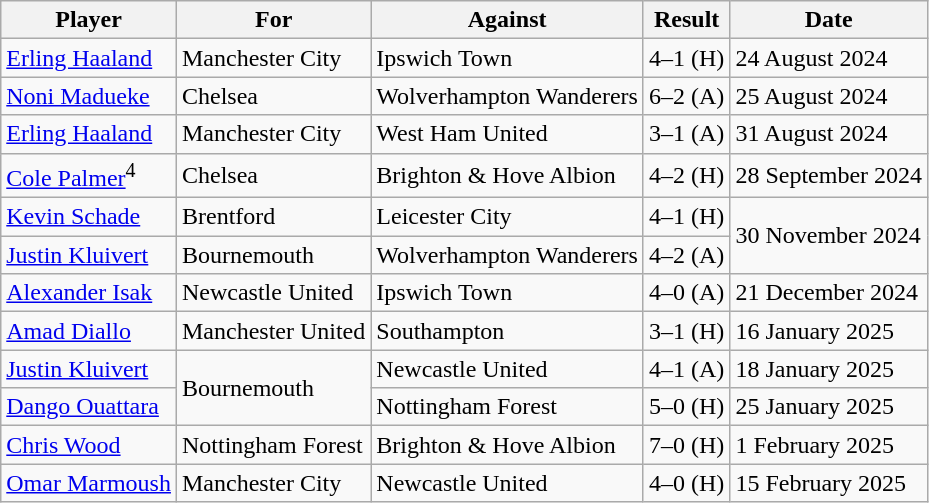<table class="wikitable">
<tr>
<th>Player</th>
<th>For</th>
<th>Against</th>
<th>Result</th>
<th>Date</th>
</tr>
<tr>
<td> <a href='#'>Erling Haaland</a></td>
<td>Manchester City</td>
<td>Ipswich Town</td>
<td>4–1 (H)</td>
<td>24 August 2024</td>
</tr>
<tr>
<td> <a href='#'>Noni Madueke</a></td>
<td>Chelsea</td>
<td>Wolverhampton Wanderers</td>
<td>6–2 (A)</td>
<td>25 August 2024</td>
</tr>
<tr>
<td> <a href='#'>Erling Haaland</a></td>
<td>Manchester City</td>
<td>West Ham United</td>
<td>3–1 (A)</td>
<td>31 August 2024</td>
</tr>
<tr>
<td> <a href='#'>Cole Palmer</a><sup>4</sup></td>
<td>Chelsea</td>
<td>Brighton & Hove Albion</td>
<td>4–2 (H)</td>
<td>28 September 2024</td>
</tr>
<tr>
<td> <a href='#'>Kevin Schade</a></td>
<td>Brentford</td>
<td>Leicester City</td>
<td>4–1 (H)</td>
<td rowspan="2">30 November 2024</td>
</tr>
<tr>
<td> <a href='#'>Justin Kluivert</a></td>
<td>Bournemouth</td>
<td>Wolverhampton Wanderers</td>
<td>4–2 (A)</td>
</tr>
<tr>
<td> <a href='#'>Alexander Isak</a></td>
<td>Newcastle United</td>
<td>Ipswich Town</td>
<td>4–0 (A)</td>
<td>21 December 2024</td>
</tr>
<tr>
<td> <a href='#'>Amad Diallo</a></td>
<td>Manchester United</td>
<td>Southampton</td>
<td>3–1 (H)</td>
<td>16 January 2025</td>
</tr>
<tr>
<td> <a href='#'>Justin Kluivert</a></td>
<td rowspan="2">Bournemouth</td>
<td>Newcastle United<br></td>
<td>4–1 (A)</td>
<td>18 January 2025</td>
</tr>
<tr>
<td> <a href='#'>Dango Ouattara</a></td>
<td>Nottingham Forest</td>
<td>5–0 (H)</td>
<td>25 January 2025</td>
</tr>
<tr>
<td> <a href='#'>Chris Wood</a></td>
<td>Nottingham Forest</td>
<td>Brighton & Hove Albion</td>
<td>7–0 (H)</td>
<td>1 February 2025</td>
</tr>
<tr>
<td> <a href='#'>Omar Marmoush</a></td>
<td>Manchester City</td>
<td>Newcastle United</td>
<td>4–0 (H)</td>
<td>15 February 2025</td>
</tr>
</table>
